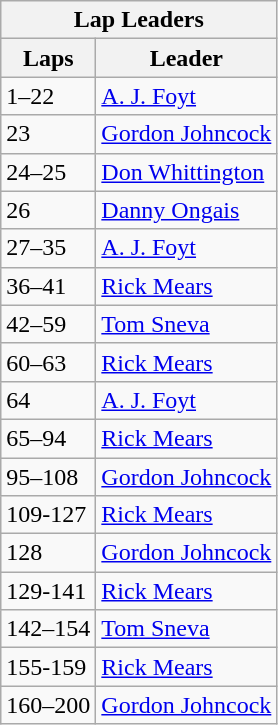<table class="wikitable">
<tr>
<th colspan=2>Lap Leaders</th>
</tr>
<tr>
<th>Laps</th>
<th>Leader</th>
</tr>
<tr>
<td>1–22</td>
<td><a href='#'>A. J. Foyt</a></td>
</tr>
<tr>
<td>23</td>
<td><a href='#'>Gordon Johncock</a></td>
</tr>
<tr>
<td>24–25</td>
<td><a href='#'>Don Whittington</a></td>
</tr>
<tr>
<td>26</td>
<td><a href='#'>Danny Ongais</a></td>
</tr>
<tr>
<td>27–35</td>
<td><a href='#'>A. J. Foyt</a></td>
</tr>
<tr>
<td>36–41</td>
<td><a href='#'>Rick Mears</a></td>
</tr>
<tr>
<td>42–59</td>
<td><a href='#'>Tom Sneva</a></td>
</tr>
<tr>
<td>60–63</td>
<td><a href='#'>Rick Mears</a></td>
</tr>
<tr>
<td>64</td>
<td><a href='#'>A. J. Foyt</a></td>
</tr>
<tr>
<td>65–94</td>
<td><a href='#'>Rick Mears</a></td>
</tr>
<tr>
<td>95–108</td>
<td><a href='#'>Gordon Johncock</a></td>
</tr>
<tr>
<td>109-127</td>
<td><a href='#'>Rick Mears</a></td>
</tr>
<tr>
<td>128</td>
<td><a href='#'>Gordon Johncock</a></td>
</tr>
<tr>
<td>129-141</td>
<td><a href='#'>Rick Mears</a></td>
</tr>
<tr>
<td>142–154</td>
<td><a href='#'>Tom Sneva</a></td>
</tr>
<tr>
<td>155-159</td>
<td><a href='#'>Rick Mears</a></td>
</tr>
<tr>
<td>160–200</td>
<td><a href='#'>Gordon Johncock</a></td>
</tr>
</table>
